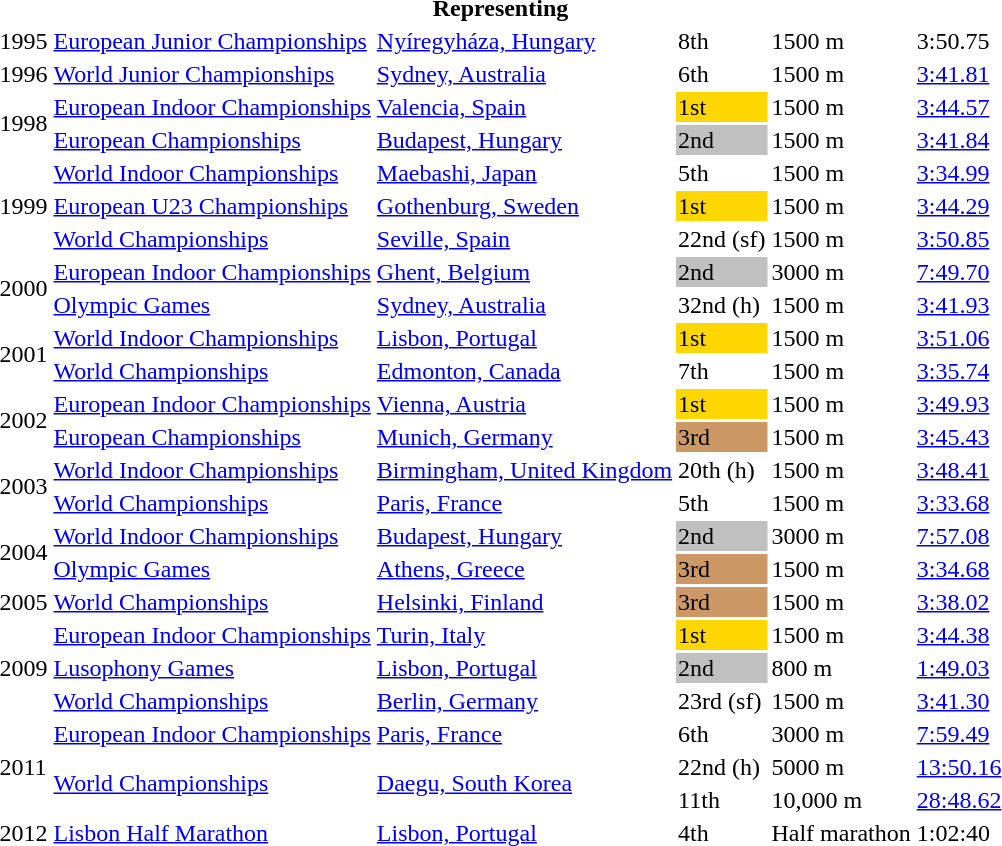<table>
<tr>
<th colspan="6">Representing </th>
</tr>
<tr>
<td>1995</td>
<td><a href='#'>European Junior Championships</a></td>
<td><a href='#'>Nyíregyháza, Hungary</a></td>
<td>8th</td>
<td>1500 m</td>
<td>3:50.75</td>
</tr>
<tr>
<td>1996</td>
<td><a href='#'>World Junior Championships</a></td>
<td><a href='#'>Sydney, Australia</a></td>
<td>6th</td>
<td>1500 m</td>
<td><a href='#'>3:41.81</a></td>
</tr>
<tr>
<td rowspan=2>1998</td>
<td><a href='#'>European Indoor Championships</a></td>
<td><a href='#'>Valencia, Spain</a></td>
<td bgcolor=gold>1st</td>
<td>1500 m</td>
<td><a href='#'>3:44.57</a></td>
</tr>
<tr>
<td><a href='#'>European Championships</a></td>
<td><a href='#'>Budapest, Hungary</a></td>
<td bgcolor=silver>2nd</td>
<td>1500 m</td>
<td><a href='#'>3:41.84</a></td>
</tr>
<tr>
<td rowspan=3>1999</td>
<td><a href='#'>World Indoor Championships</a></td>
<td><a href='#'>Maebashi, Japan</a></td>
<td>5th</td>
<td>1500 m</td>
<td><a href='#'>3:34.99</a></td>
</tr>
<tr>
<td><a href='#'>European U23 Championships</a></td>
<td><a href='#'>Gothenburg, Sweden</a></td>
<td bgcolor=gold>1st</td>
<td>1500 m</td>
<td><a href='#'>3:44.29</a></td>
</tr>
<tr>
<td><a href='#'>World Championships</a></td>
<td><a href='#'>Seville, Spain</a></td>
<td>22nd (sf)</td>
<td>1500 m</td>
<td><a href='#'>3:50.85</a></td>
</tr>
<tr>
<td rowspan=2>2000</td>
<td><a href='#'>European Indoor Championships</a></td>
<td><a href='#'>Ghent, Belgium</a></td>
<td bgcolor=silver>2nd</td>
<td>3000 m</td>
<td><a href='#'>7:49.70</a></td>
</tr>
<tr>
<td><a href='#'>Olympic Games</a></td>
<td><a href='#'>Sydney, Australia</a></td>
<td>32nd (h)</td>
<td>1500 m</td>
<td><a href='#'>3:41.93</a></td>
</tr>
<tr>
<td rowspan=2>2001</td>
<td><a href='#'>World Indoor Championships</a></td>
<td><a href='#'>Lisbon, Portugal</a></td>
<td bgcolor=gold>1st</td>
<td>1500 m</td>
<td><a href='#'>3:51.06</a></td>
</tr>
<tr>
<td><a href='#'>World Championships</a></td>
<td><a href='#'>Edmonton, Canada</a></td>
<td>7th</td>
<td>1500 m</td>
<td><a href='#'>3:35.74</a></td>
</tr>
<tr>
<td rowspan=2>2002</td>
<td><a href='#'>European Indoor Championships</a></td>
<td><a href='#'>Vienna, Austria</a></td>
<td bgcolor=gold>1st</td>
<td>1500 m</td>
<td><a href='#'>3:49.93</a></td>
</tr>
<tr>
<td><a href='#'>European Championships</a></td>
<td><a href='#'>Munich, Germany</a></td>
<td bgcolor=cc9966>3rd</td>
<td>1500 m</td>
<td><a href='#'>3:45.43</a></td>
</tr>
<tr>
<td rowspan=2>2003</td>
<td><a href='#'>World Indoor Championships</a></td>
<td><a href='#'>Birmingham, United Kingdom</a></td>
<td>20th (h)</td>
<td>1500 m</td>
<td><a href='#'>3:48.41</a></td>
</tr>
<tr>
<td><a href='#'>World Championships</a></td>
<td><a href='#'>Paris, France</a></td>
<td>5th</td>
<td>1500 m</td>
<td><a href='#'>3:33.68</a></td>
</tr>
<tr>
<td rowspan=2>2004</td>
<td><a href='#'>World Indoor Championships</a></td>
<td><a href='#'>Budapest, Hungary</a></td>
<td bgcolor=silver>2nd</td>
<td>3000 m</td>
<td><a href='#'>7:57.08</a></td>
</tr>
<tr>
<td><a href='#'>Olympic Games</a></td>
<td><a href='#'>Athens, Greece</a></td>
<td bgcolor=cc9966>3rd</td>
<td>1500 m</td>
<td><a href='#'>3:34.68</a></td>
</tr>
<tr>
<td>2005</td>
<td><a href='#'>World Championships</a></td>
<td><a href='#'>Helsinki, Finland</a></td>
<td bgcolor=cc9966>3rd</td>
<td>1500 m</td>
<td><a href='#'>3:38.02</a></td>
</tr>
<tr>
<td rowspan=3>2009</td>
<td><a href='#'>European Indoor Championships</a></td>
<td><a href='#'>Turin, Italy</a></td>
<td bgcolor=gold>1st</td>
<td>1500 m</td>
<td><a href='#'>3:44.38</a></td>
</tr>
<tr>
<td><a href='#'>Lusophony Games</a></td>
<td><a href='#'>Lisbon, Portugal</a></td>
<td bgcolor=silver>2nd</td>
<td>800 m</td>
<td><a href='#'>1:49.03</a></td>
</tr>
<tr>
<td><a href='#'>World Championships</a></td>
<td><a href='#'>Berlin, Germany</a></td>
<td>23rd (sf)</td>
<td>1500 m</td>
<td><a href='#'>3:41.30</a></td>
</tr>
<tr>
<td rowspan=3>2011</td>
<td><a href='#'>European Indoor Championships</a></td>
<td><a href='#'>Paris, France</a></td>
<td>6th</td>
<td>3000 m</td>
<td><a href='#'>7:59.49</a></td>
</tr>
<tr>
<td rowspan=2><a href='#'>World Championships</a></td>
<td rowspan=2><a href='#'>Daegu, South Korea</a></td>
<td>22nd (h)</td>
<td>5000 m</td>
<td><a href='#'>13:50.16</a></td>
</tr>
<tr>
<td>11th</td>
<td>10,000 m</td>
<td><a href='#'>28:48.62</a></td>
</tr>
<tr>
<td>2012</td>
<td><a href='#'>Lisbon Half Marathon</a></td>
<td><a href='#'>Lisbon, Portugal</a></td>
<td>4th</td>
<td>Half marathon</td>
<td>1:02:40</td>
</tr>
</table>
